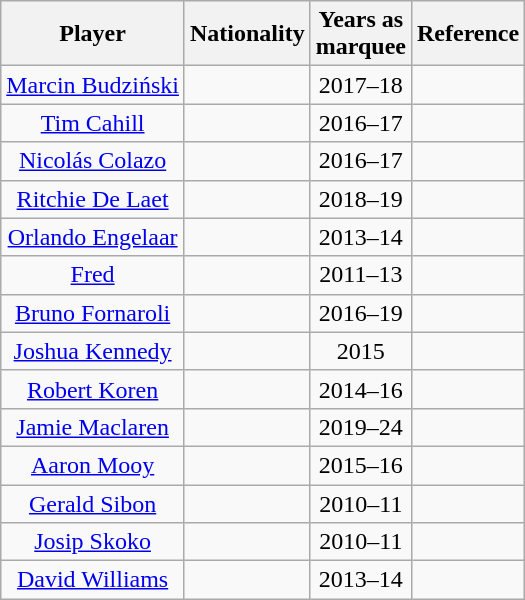<table class="wikitable" style="text-align:center">
<tr>
<th>Player</th>
<th>Nationality</th>
<th>Years as <br>marquee</th>
<th>Reference</th>
</tr>
<tr>
<td><a href='#'>Marcin Budziński</a></td>
<td></td>
<td>2017–18</td>
<td></td>
</tr>
<tr>
<td><a href='#'>Tim Cahill</a></td>
<td></td>
<td>2016–17</td>
<td></td>
</tr>
<tr>
<td><a href='#'>Nicolás Colazo</a></td>
<td></td>
<td>2016–17</td>
<td></td>
</tr>
<tr>
<td><a href='#'>Ritchie De Laet</a></td>
<td></td>
<td>2018–19</td>
<td></td>
</tr>
<tr>
<td><a href='#'>Orlando Engelaar</a></td>
<td></td>
<td>2013–14</td>
<td></td>
</tr>
<tr>
<td><a href='#'>Fred</a></td>
<td></td>
<td>2011–13</td>
<td></td>
</tr>
<tr>
<td><a href='#'>Bruno Fornaroli</a></td>
<td></td>
<td>2016–19</td>
<td></td>
</tr>
<tr>
<td><a href='#'>Joshua Kennedy</a></td>
<td></td>
<td>2015</td>
<td></td>
</tr>
<tr>
<td><a href='#'>Robert Koren</a></td>
<td></td>
<td>2014–16</td>
<td></td>
</tr>
<tr>
<td><a href='#'>Jamie Maclaren</a></td>
<td></td>
<td>2019–24</td>
<td></td>
</tr>
<tr>
<td><a href='#'>Aaron Mooy</a></td>
<td></td>
<td>2015–16</td>
<td></td>
</tr>
<tr>
<td><a href='#'>Gerald Sibon</a></td>
<td></td>
<td>2010–11</td>
<td></td>
</tr>
<tr>
<td><a href='#'>Josip Skoko</a></td>
<td></td>
<td>2010–11</td>
<td></td>
</tr>
<tr>
<td><a href='#'>David Williams</a></td>
<td></td>
<td>2013–14</td>
<td></td>
</tr>
</table>
